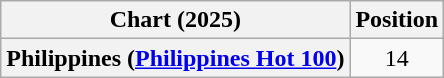<table class="wikitable plainrowheaders" style="text-align:center">
<tr>
<th scope="col">Chart (2025)</th>
<th scope="col">Position</th>
</tr>
<tr>
<th scope="row">Philippines (<a href='#'>Philippines Hot 100</a>)</th>
<td>14</td>
</tr>
</table>
